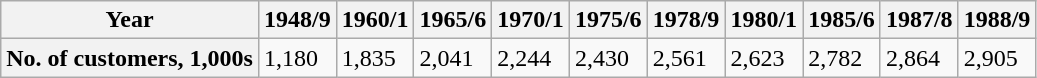<table class="wikitable">
<tr>
<th>Year</th>
<th>1948/9</th>
<th>1960/1</th>
<th>1965/6</th>
<th>1970/1</th>
<th>1975/6</th>
<th>1978/9</th>
<th>1980/1</th>
<th>1985/6</th>
<th>1987/8</th>
<th>1988/9</th>
</tr>
<tr>
<th>No. of customers, 1,000s</th>
<td>1,180</td>
<td>1,835</td>
<td>2,041</td>
<td>2,244</td>
<td>2,430</td>
<td>2,561</td>
<td>2,623</td>
<td>2,782</td>
<td>2,864</td>
<td>2,905</td>
</tr>
</table>
